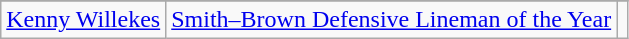<table class="wikitable sortable sortable" style="text-align: center">
<tr align=center>
</tr>
<tr>
<td><a href='#'>Kenny Willekes</a></td>
<td><a href='#'>Smith&ndash;Brown Defensive Lineman of the Year</a></td>
<td></td>
</tr>
</table>
